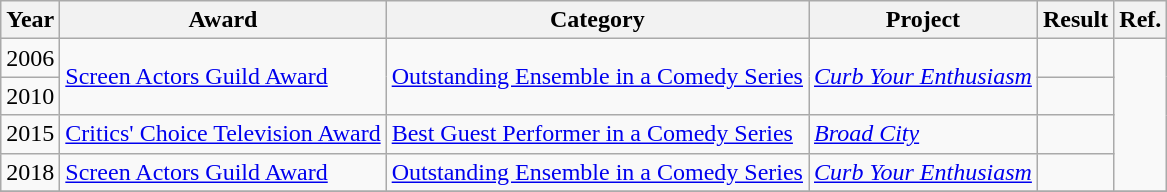<table class="wikitable plainrowheaders">
<tr>
<th>Year</th>
<th>Award</th>
<th>Category</th>
<th>Project</th>
<th>Result</th>
<th>Ref.</th>
</tr>
<tr>
<td>2006</td>
<td rowspan=2><a href='#'>Screen Actors Guild Award</a></td>
<td rowspan=2><a href='#'>Outstanding Ensemble in a Comedy Series</a></td>
<td rowspan=2><em><a href='#'>Curb Your Enthusiasm</a></em></td>
<td></td>
<td rowspan=4></td>
</tr>
<tr>
<td>2010</td>
<td></td>
</tr>
<tr>
<td>2015</td>
<td><a href='#'>Critics' Choice Television Award</a></td>
<td><a href='#'>Best Guest Performer in a Comedy Series</a></td>
<td><em><a href='#'>Broad City</a></em></td>
<td></td>
</tr>
<tr>
<td>2018</td>
<td><a href='#'>Screen Actors Guild Award</a></td>
<td><a href='#'>Outstanding Ensemble in a Comedy Series</a></td>
<td><em><a href='#'>Curb Your Enthusiasm</a></em></td>
<td></td>
</tr>
<tr>
</tr>
</table>
